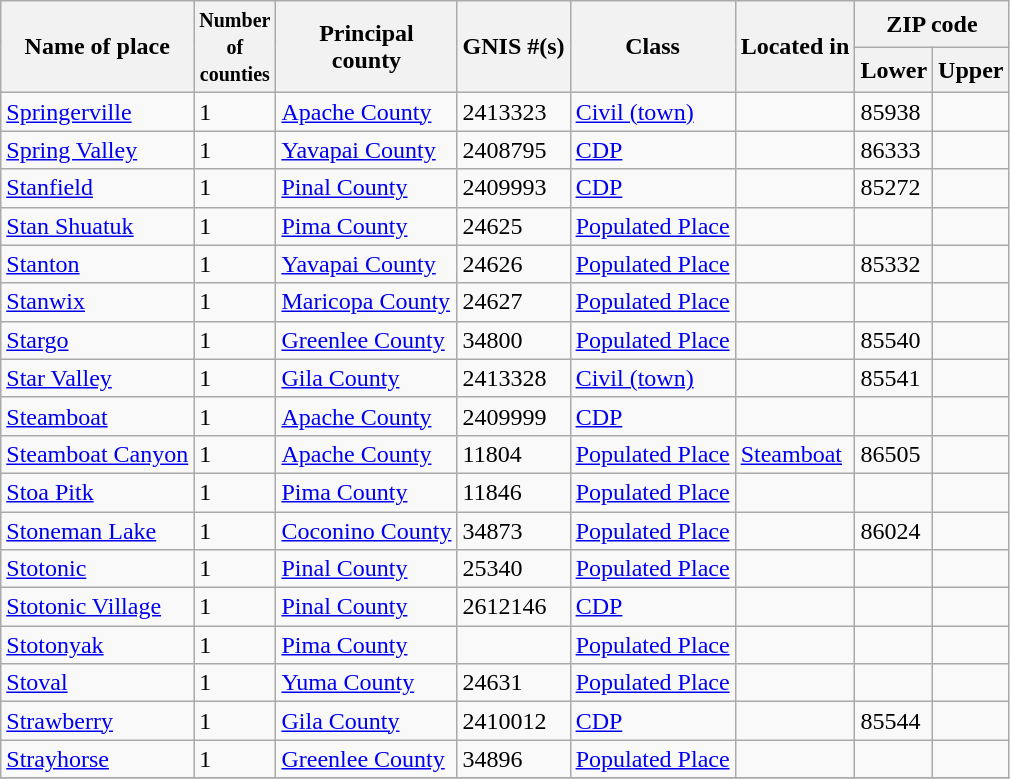<table class="wikitable sortable">
<tr>
<th rowspan=2>Name of place</th>
<th rowspan=2><small>Number <br>of<br>counties</small></th>
<th rowspan=2>Principal <br> county</th>
<th rowspan=2>GNIS #(s)</th>
<th rowspan=2>Class</th>
<th rowspan=2>Located in</th>
<th colspan=2>ZIP code</th>
</tr>
<tr>
<th>Lower</th>
<th>Upper</th>
</tr>
<tr>
<td><a href='#'>Springerville</a></td>
<td>1</td>
<td><a href='#'>Apache County</a></td>
<td>2413323</td>
<td><a href='#'>Civil (town)</a></td>
<td></td>
<td>85938</td>
<td></td>
</tr>
<tr>
<td><a href='#'>Spring Valley</a></td>
<td>1</td>
<td><a href='#'>Yavapai County</a></td>
<td>2408795</td>
<td><a href='#'>CDP</a></td>
<td></td>
<td>86333</td>
<td></td>
</tr>
<tr>
<td><a href='#'>Stanfield</a></td>
<td>1</td>
<td><a href='#'>Pinal County</a></td>
<td>2409993</td>
<td><a href='#'>CDP</a></td>
<td></td>
<td>85272</td>
<td></td>
</tr>
<tr>
<td><a href='#'>Stan Shuatuk</a></td>
<td>1</td>
<td><a href='#'>Pima County</a></td>
<td>24625</td>
<td><a href='#'>Populated Place</a></td>
<td></td>
<td></td>
<td></td>
</tr>
<tr>
<td><a href='#'>Stanton</a></td>
<td>1</td>
<td><a href='#'>Yavapai County</a></td>
<td>24626</td>
<td><a href='#'>Populated Place</a></td>
<td></td>
<td>85332</td>
<td></td>
</tr>
<tr>
<td><a href='#'>Stanwix</a></td>
<td>1</td>
<td><a href='#'>Maricopa County</a></td>
<td>24627</td>
<td><a href='#'>Populated Place</a></td>
<td></td>
<td></td>
<td></td>
</tr>
<tr>
<td><a href='#'>Stargo</a></td>
<td>1</td>
<td><a href='#'>Greenlee County</a></td>
<td>34800</td>
<td><a href='#'>Populated Place</a></td>
<td></td>
<td>85540</td>
<td></td>
</tr>
<tr>
<td><a href='#'>Star Valley</a></td>
<td>1</td>
<td><a href='#'>Gila County</a></td>
<td>2413328</td>
<td><a href='#'>Civil (town)</a></td>
<td></td>
<td>85541</td>
<td></td>
</tr>
<tr>
<td><a href='#'>Steamboat</a></td>
<td>1</td>
<td><a href='#'>Apache County</a></td>
<td>2409999</td>
<td><a href='#'>CDP</a></td>
<td></td>
<td></td>
<td></td>
</tr>
<tr>
<td><a href='#'>Steamboat Canyon</a></td>
<td>1</td>
<td><a href='#'>Apache County</a></td>
<td>11804</td>
<td><a href='#'>Populated Place</a></td>
<td><a href='#'>Steamboat</a></td>
<td>86505</td>
<td></td>
</tr>
<tr>
<td><a href='#'>Stoa Pitk</a></td>
<td>1</td>
<td><a href='#'>Pima County</a></td>
<td>11846</td>
<td><a href='#'>Populated Place</a></td>
<td></td>
<td></td>
<td></td>
</tr>
<tr>
<td><a href='#'>Stoneman Lake</a></td>
<td>1</td>
<td><a href='#'>Coconino County</a></td>
<td>34873</td>
<td><a href='#'>Populated Place</a></td>
<td></td>
<td>86024</td>
<td></td>
</tr>
<tr>
<td><a href='#'>Stotonic</a></td>
<td>1</td>
<td><a href='#'>Pinal County</a></td>
<td>25340</td>
<td><a href='#'>Populated Place</a></td>
<td></td>
<td></td>
<td></td>
</tr>
<tr>
<td><a href='#'>Stotonic Village</a></td>
<td>1</td>
<td><a href='#'>Pinal County</a></td>
<td>2612146</td>
<td><a href='#'>CDP</a></td>
<td></td>
<td></td>
<td></td>
</tr>
<tr>
<td><a href='#'>Stotonyak</a></td>
<td>1</td>
<td><a href='#'>Pima County</a></td>
<td></td>
<td><a href='#'>Populated Place</a></td>
<td></td>
<td></td>
<td></td>
</tr>
<tr>
<td><a href='#'>Stoval</a></td>
<td>1</td>
<td><a href='#'>Yuma County</a></td>
<td>24631</td>
<td><a href='#'>Populated Place</a></td>
<td></td>
<td></td>
<td></td>
</tr>
<tr>
<td><a href='#'>Strawberry</a></td>
<td>1</td>
<td><a href='#'>Gila County</a></td>
<td>2410012</td>
<td><a href='#'>CDP</a></td>
<td></td>
<td>85544</td>
<td></td>
</tr>
<tr>
<td><a href='#'>Strayhorse</a></td>
<td>1</td>
<td><a href='#'>Greenlee County</a></td>
<td>34896</td>
<td><a href='#'>Populated Place</a></td>
<td></td>
<td></td>
<td></td>
</tr>
<tr>
</tr>
</table>
